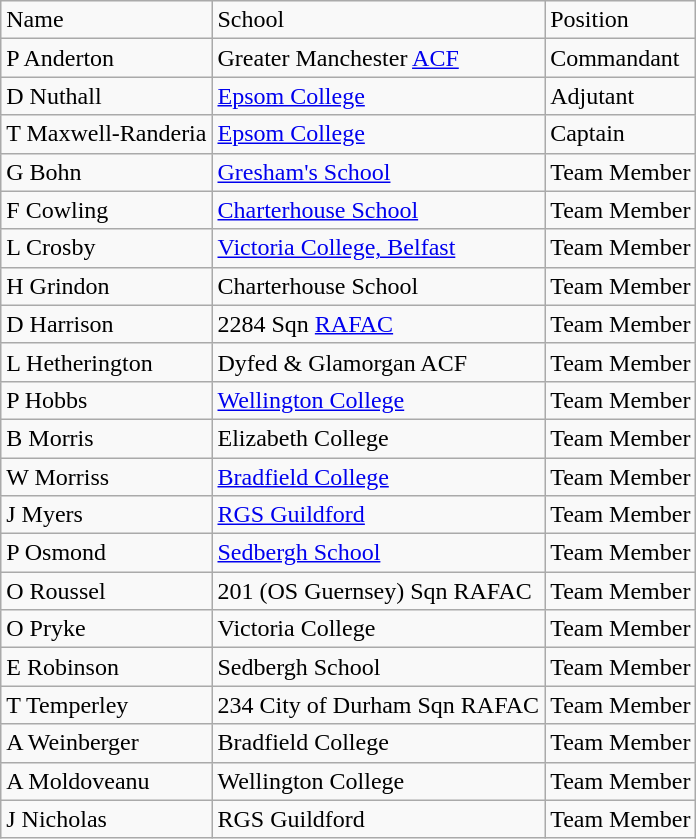<table class="wikitable">
<tr>
<td>Name</td>
<td>School</td>
<td>Position</td>
</tr>
<tr>
<td>P Anderton</td>
<td>Greater Manchester <a href='#'>ACF</a></td>
<td>Commandant</td>
</tr>
<tr>
<td>D Nuthall</td>
<td><a href='#'>Epsom College</a></td>
<td>Adjutant</td>
</tr>
<tr>
<td>T Maxwell-Randeria</td>
<td><a href='#'>Epsom College</a></td>
<td>Captain</td>
</tr>
<tr>
<td>G Bohn</td>
<td><a href='#'>Gresham's School</a></td>
<td>Team Member</td>
</tr>
<tr>
<td>F Cowling</td>
<td><a href='#'>Charterhouse School</a></td>
<td>Team Member</td>
</tr>
<tr>
<td>L Crosby</td>
<td><a href='#'>Victoria College, Belfast</a></td>
<td>Team Member</td>
</tr>
<tr>
<td>H Grindon</td>
<td>Charterhouse School</td>
<td>Team Member</td>
</tr>
<tr>
<td>D Harrison</td>
<td>2284 Sqn <a href='#'>RAFAC</a></td>
<td>Team Member</td>
</tr>
<tr>
<td>L Hetherington</td>
<td>Dyfed & Glamorgan ACF</td>
<td>Team Member</td>
</tr>
<tr>
<td>P Hobbs</td>
<td><a href='#'>Wellington College</a></td>
<td>Team Member</td>
</tr>
<tr>
<td>B Morris</td>
<td>Elizabeth College</td>
<td>Team Member</td>
</tr>
<tr>
<td>W Morriss</td>
<td><a href='#'>Bradfield College</a></td>
<td>Team Member</td>
</tr>
<tr>
<td>J Myers</td>
<td><a href='#'>RGS Guildford</a></td>
<td>Team Member</td>
</tr>
<tr>
<td>P Osmond</td>
<td><a href='#'>Sedbergh School</a></td>
<td>Team Member</td>
</tr>
<tr>
<td>O Roussel</td>
<td>201 (OS Guernsey) Sqn RAFAC</td>
<td>Team Member</td>
</tr>
<tr>
<td>O Pryke</td>
<td>Victoria College</td>
<td>Team Member</td>
</tr>
<tr>
<td>E Robinson</td>
<td>Sedbergh School</td>
<td>Team Member</td>
</tr>
<tr>
<td>T Temperley</td>
<td>234 City of Durham Sqn RAFAC</td>
<td>Team Member</td>
</tr>
<tr>
<td>A Weinberger</td>
<td>Bradfield College</td>
<td>Team Member</td>
</tr>
<tr>
<td>A Moldoveanu</td>
<td>Wellington College</td>
<td>Team Member</td>
</tr>
<tr>
<td>J Nicholas</td>
<td>RGS Guildford</td>
<td>Team Member</td>
</tr>
</table>
